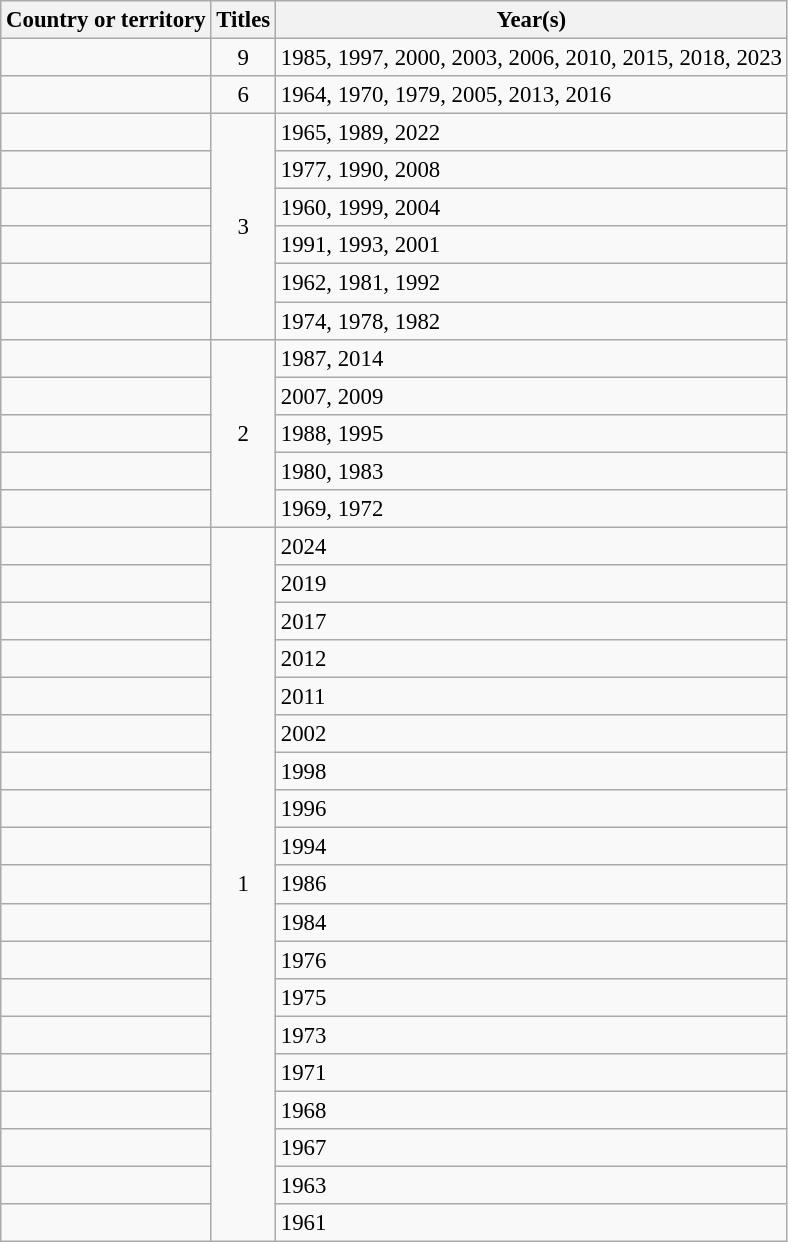<table class="wikitable sortable" style="font-size: 95%;">
<tr>
<th>Country or territory</th>
<th>Titles</th>
<th>Year(s)</th>
</tr>
<tr>
<td></td>
<td rowspan="1" style="text-align:center;">9</td>
<td>1985, 1997, 2000, 2003, 2006, 2010, 2015, 2018, 2023</td>
</tr>
<tr>
<td></td>
<td rowspan="1" style="text-align:center;">6</td>
<td>1964, 1970, 1979, 2005, 2013, 2016</td>
</tr>
<tr>
<td></td>
<td rowspan="6" style="text-align:center;">3</td>
<td>1965, 1989, 2022</td>
</tr>
<tr>
<td></td>
<td>1977, 1990, 2008</td>
</tr>
<tr>
<td></td>
<td>1960, 1999, 2004</td>
</tr>
<tr>
<td></td>
<td>1991, 1993, 2001</td>
</tr>
<tr>
<td></td>
<td>1962, 1981, 1992</td>
</tr>
<tr>
<td></td>
<td>1974, 1978, 1982</td>
</tr>
<tr>
<td></td>
<td rowspan="5" style="text-align:center;">2</td>
<td>1987, 2014</td>
</tr>
<tr>
<td></td>
<td>2007, 2009</td>
</tr>
<tr>
<td></td>
<td>1988, 1995</td>
</tr>
<tr>
<td></td>
<td>1980, 1983</td>
</tr>
<tr>
<td></td>
<td>1969, 1972</td>
</tr>
<tr>
<td></td>
<td rowspan="19" style="text-align:center;">1</td>
<td>2024</td>
</tr>
<tr>
<td></td>
<td>2019</td>
</tr>
<tr>
<td></td>
<td>2017</td>
</tr>
<tr>
<td></td>
<td>2012</td>
</tr>
<tr>
<td></td>
<td>2011</td>
</tr>
<tr>
<td></td>
<td>2002</td>
</tr>
<tr>
<td></td>
<td>1998</td>
</tr>
<tr>
<td></td>
<td>1996</td>
</tr>
<tr>
<td></td>
<td>1994</td>
</tr>
<tr>
<td></td>
<td>1986</td>
</tr>
<tr>
<td></td>
<td>1984</td>
</tr>
<tr>
<td></td>
<td>1976</td>
</tr>
<tr>
<td></td>
<td>1975</td>
</tr>
<tr>
<td></td>
<td>1973</td>
</tr>
<tr>
<td></td>
<td>1971</td>
</tr>
<tr>
<td></td>
<td>1968</td>
</tr>
<tr>
<td></td>
<td>1967</td>
</tr>
<tr>
<td></td>
<td>1963</td>
</tr>
<tr>
<td></td>
<td>1961</td>
</tr>
</table>
